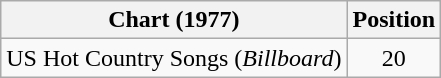<table class="wikitable">
<tr>
<th>Chart (1977)</th>
<th>Position</th>
</tr>
<tr>
<td>US Hot Country Songs (<em>Billboard</em>)</td>
<td align="center">20</td>
</tr>
</table>
